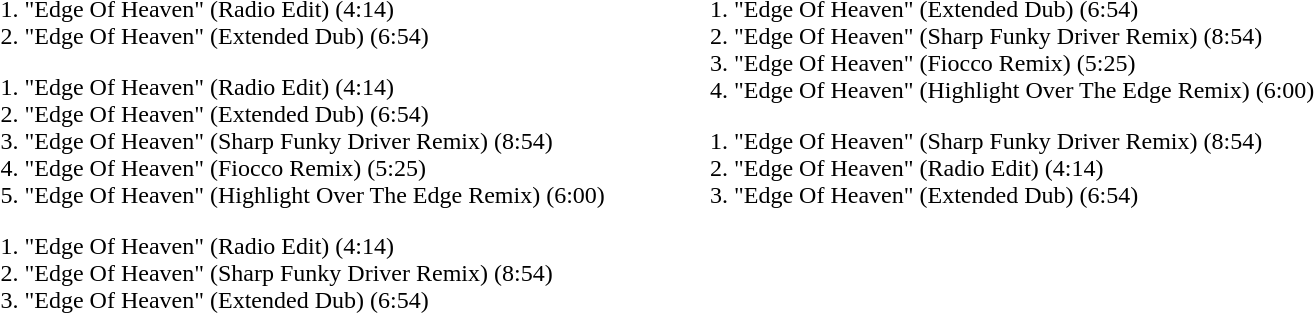<table width=75% style="font-size:100%;">
<tr>
<td valign="top"><br><ol><li>"Edge Of Heaven" (Radio Edit) (4:14)</li><li>"Edge Of Heaven" (Extended Dub) (6:54)</li></ol><ol><li>"Edge Of Heaven" (Radio Edit) (4:14)</li><li>"Edge Of Heaven" (Extended Dub) (6:54)</li><li>"Edge Of Heaven" (Sharp Funky Driver Remix) (8:54)</li><li>"Edge Of Heaven" (Fiocco Remix) (5:25)</li><li>"Edge Of Heaven" (Highlight Over The Edge Remix) (6:00)</li></ol><ol><li>"Edge Of Heaven" (Radio Edit) (4:14)</li><li>"Edge Of Heaven" (Sharp Funky Driver Remix) (8:54)</li><li>"Edge Of Heaven" (Extended Dub) (6:54)</li></ol></td>
<td valign="top"><br><ol><li>"Edge Of Heaven" (Extended Dub) (6:54)</li><li>"Edge Of Heaven" (Sharp Funky Driver Remix) (8:54)</li><li>"Edge Of Heaven" (Fiocco Remix) (5:25)</li><li>"Edge Of Heaven" (Highlight Over The Edge Remix) (6:00)</li></ol><ol><li>"Edge Of Heaven" (Sharp Funky Driver Remix) (8:54)</li><li>"Edge Of Heaven" (Radio Edit) (4:14)</li><li>"Edge Of Heaven" (Extended Dub) (6:54)</li></ol></td>
</tr>
<tr>
</tr>
</table>
